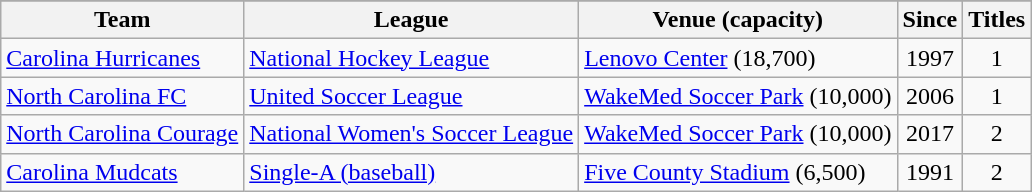<table class="wikitable">
<tr>
</tr>
<tr>
<th scope="col">Team</th>
<th scope="col">League</th>
<th scope="col">Venue (capacity)</th>
<th scope="col">Since</th>
<th scope="col">Titles</th>
</tr>
<tr>
<td><a href='#'>Carolina Hurricanes</a></td>
<td><a href='#'>National Hockey League</a></td>
<td><a href='#'>Lenovo Center</a> (18,700)</td>
<td style="text-align:center;">1997</td>
<td style="text-align:center;">1</td>
</tr>
<tr>
<td><a href='#'>North Carolina FC</a></td>
<td><a href='#'>United Soccer League</a></td>
<td><a href='#'>WakeMed Soccer Park</a> (10,000)</td>
<td style="text-align:center;">2006</td>
<td style="text-align:center;">1</td>
</tr>
<tr>
<td><a href='#'>North Carolina Courage</a></td>
<td><a href='#'>National Women's Soccer League</a></td>
<td><a href='#'>WakeMed Soccer Park</a> (10,000)</td>
<td style="text-align:center;">2017</td>
<td style="text-align:center;">2</td>
</tr>
<tr>
<td><a href='#'>Carolina Mudcats</a></td>
<td><a href='#'>Single-A (baseball)</a></td>
<td><a href='#'>Five County Stadium</a> (6,500)</td>
<td style="text-align:center;">1991</td>
<td style="text-align:center;">2</td>
</tr>
</table>
